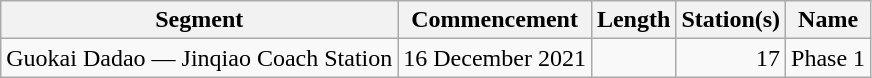<table class="wikitable" style="border-collapse: collapse; text-align: right;">
<tr>
<th>Segment</th>
<th>Commencement</th>
<th>Length</th>
<th>Station(s)</th>
<th>Name</th>
</tr>
<tr>
<td style="text-align: left;">Guokai Dadao — Jinqiao Coach Station</td>
<td>16 December 2021</td>
<td></td>
<td>17</td>
<td style="text-align: left;">Phase 1</td>
</tr>
</table>
